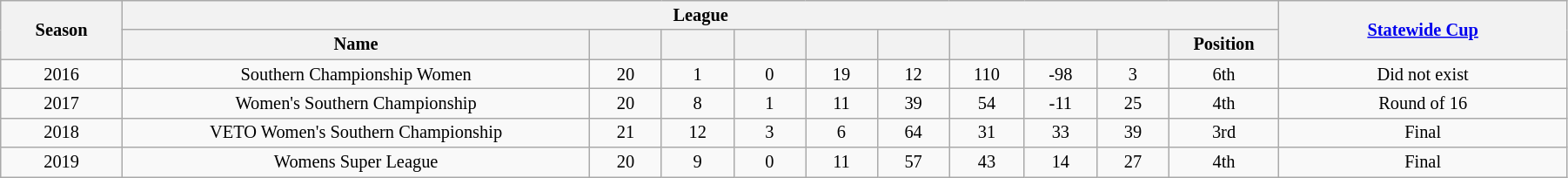<table class="wikitable" style="text-align:center; font-size:85%;width:95%; text-align:center">
<tr>
<th rowspan="2" width="3%">Season</th>
<th colspan="10" rowspan="1" width="28%">League</th>
<th rowspan="2" width="8%"><a href='#'>Statewide Cup</a></th>
</tr>
<tr>
<th width="13%">Name</th>
<th width="2%"></th>
<th width="2%"></th>
<th width="2%"></th>
<th width="2%"></th>
<th width="2%"></th>
<th width="2%"></th>
<th width="2%"></th>
<th width="2%"></th>
<th width="2%">Position</th>
</tr>
<tr>
<td>2016</td>
<td>Southern Championship Women</td>
<td>20</td>
<td>1</td>
<td>0</td>
<td>19</td>
<td>12</td>
<td>110</td>
<td>-98</td>
<td>3</td>
<td>6th</td>
<td>Did not exist</td>
</tr>
<tr>
<td>2017</td>
<td>Women's Southern Championship</td>
<td>20</td>
<td>8</td>
<td>1</td>
<td>11</td>
<td>39</td>
<td>54</td>
<td>-11</td>
<td>25</td>
<td>4th</td>
<td>Round of 16</td>
</tr>
<tr>
<td>2018</td>
<td>VETO Women's Southern Championship</td>
<td>21</td>
<td>12</td>
<td>3</td>
<td>6</td>
<td>64</td>
<td>31</td>
<td>33</td>
<td>39</td>
<td>3rd</td>
<td>Final</td>
</tr>
<tr>
<td>2019</td>
<td>Womens Super League</td>
<td>20</td>
<td>9</td>
<td>0</td>
<td>11</td>
<td>57</td>
<td>43</td>
<td>14</td>
<td>27</td>
<td>4th</td>
<td>Final</td>
</tr>
</table>
